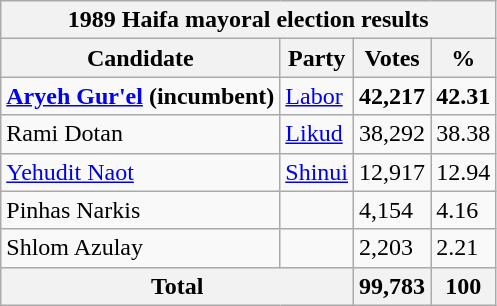<table class="wikitable sortable">
<tr>
<th colspan=4><strong>1989 Haifa mayoral election results</strong></th>
</tr>
<tr>
<th>Candidate</th>
<th>Party</th>
<th>Votes</th>
<th>%</th>
</tr>
<tr>
<td><strong><a href='#'>Aryeh Gur'el</a> (incumbent)</strong></td>
<td><a href='#'>Labor</a></td>
<td><strong>42,217</strong></td>
<td><strong>42.31</strong></td>
</tr>
<tr>
<td>Rami Dotan</td>
<td><a href='#'>Likud</a></td>
<td>38,292</td>
<td>38.38</td>
</tr>
<tr>
<td><a href='#'>Yehudit Naot</a></td>
<td><a href='#'>Shinui</a></td>
<td>12,917</td>
<td>12.94</td>
</tr>
<tr>
<td>Pinhas Narkis</td>
<td></td>
<td>4,154</td>
<td>4.16</td>
</tr>
<tr>
<td>Shlom Azulay</td>
<td></td>
<td>2,203</td>
<td>2.21</td>
</tr>
<tr>
<th colspan=2>Total</th>
<th>99,783</th>
<th>100</th>
</tr>
</table>
